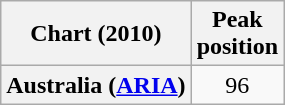<table class="wikitable plainrowheaders" style="text-align:center">
<tr>
<th>Chart (2010)</th>
<th>Peak<br>position</th>
</tr>
<tr>
<th scope="row">Australia (<a href='#'>ARIA</a>)</th>
<td>96</td>
</tr>
</table>
